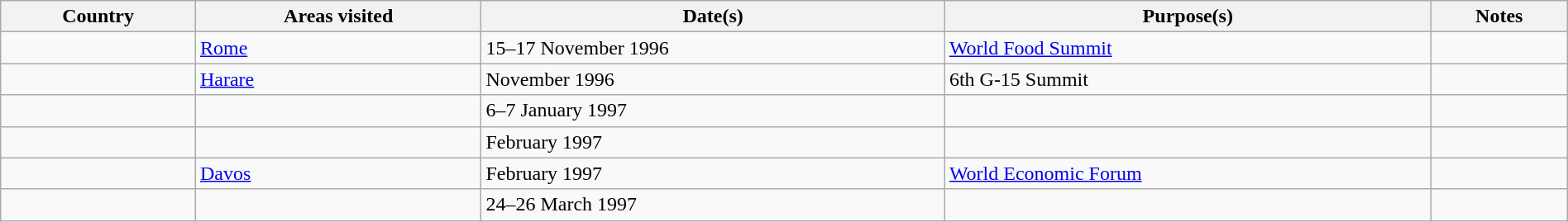<table style="width: 100%;margin: 1em auto 1em auto" class="wikitable outercollapse sortable">
<tr>
<th>Country</th>
<th>Areas visited</th>
<th>Date(s)</th>
<th>Purpose(s)</th>
<th>Notes</th>
</tr>
<tr>
<td></td>
<td><a href='#'>Rome</a></td>
<td>15–17 November 1996</td>
<td><a href='#'>World Food Summit</a></td>
<td></td>
</tr>
<tr>
<td></td>
<td><a href='#'>Harare</a></td>
<td>November 1996</td>
<td>6th G-15 Summit</td>
<td></td>
</tr>
<tr>
<td></td>
<td></td>
<td>6–7 January 1997</td>
<td></td>
<td></td>
</tr>
<tr>
<td></td>
<td></td>
<td>February 1997</td>
<td></td>
<td></td>
</tr>
<tr>
<td></td>
<td><a href='#'>Davos</a></td>
<td>February 1997</td>
<td><a href='#'>World Economic Forum</a></td>
<td></td>
</tr>
<tr>
<td></td>
<td></td>
<td>24–26 March 1997</td>
<td></td>
<td></td>
</tr>
</table>
